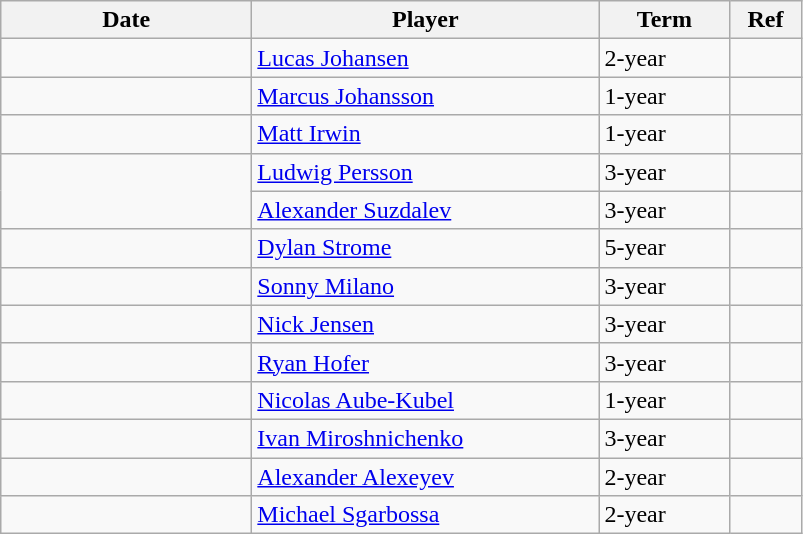<table class="wikitable">
<tr>
<th style="width: 10em;">Date</th>
<th style="width: 14em;">Player</th>
<th style="width: 5em;">Term</th>
<th style="width: 2.5em;">Ref</th>
</tr>
<tr>
<td></td>
<td><a href='#'>Lucas Johansen</a></td>
<td>2-year</td>
<td></td>
</tr>
<tr>
<td></td>
<td><a href='#'>Marcus Johansson</a></td>
<td>1-year</td>
<td></td>
</tr>
<tr>
<td></td>
<td><a href='#'>Matt Irwin</a></td>
<td>1-year</td>
<td></td>
</tr>
<tr>
<td rowspan=2></td>
<td><a href='#'>Ludwig Persson</a></td>
<td>3-year</td>
<td></td>
</tr>
<tr>
<td><a href='#'>Alexander Suzdalev</a></td>
<td>3-year</td>
<td></td>
</tr>
<tr>
<td></td>
<td><a href='#'>Dylan Strome</a></td>
<td>5-year</td>
<td></td>
</tr>
<tr>
<td></td>
<td><a href='#'>Sonny Milano</a></td>
<td>3-year</td>
<td></td>
</tr>
<tr>
<td></td>
<td><a href='#'>Nick Jensen</a></td>
<td>3-year</td>
<td></td>
</tr>
<tr>
<td></td>
<td><a href='#'>Ryan Hofer</a></td>
<td>3-year</td>
<td></td>
</tr>
<tr>
<td></td>
<td><a href='#'>Nicolas Aube-Kubel</a></td>
<td>1-year</td>
<td></td>
</tr>
<tr>
<td></td>
<td><a href='#'>Ivan Miroshnichenko</a></td>
<td>3-year</td>
<td></td>
</tr>
<tr>
<td></td>
<td><a href='#'>Alexander Alexeyev</a></td>
<td>2-year</td>
<td></td>
</tr>
<tr>
<td></td>
<td><a href='#'>Michael Sgarbossa</a></td>
<td>2-year</td>
<td></td>
</tr>
</table>
